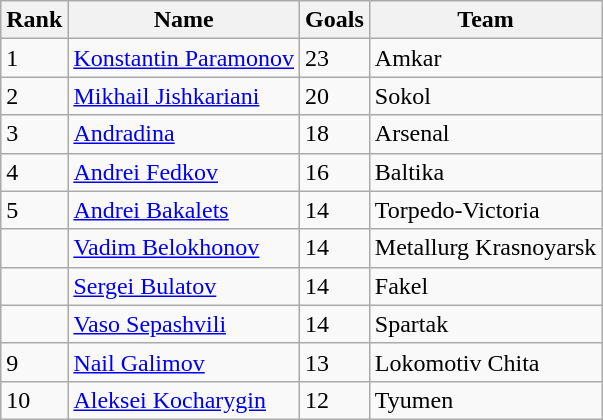<table class="wikitable">
<tr>
<th>Rank</th>
<th>Name</th>
<th>Goals</th>
<th>Team</th>
</tr>
<tr>
<td>1</td>
<td><a href='#'>Konstantin Paramonov</a></td>
<td>23</td>
<td>Amkar</td>
</tr>
<tr>
<td>2</td>
<td><a href='#'>Mikhail Jishkariani</a></td>
<td>20</td>
<td>Sokol</td>
</tr>
<tr>
<td>3</td>
<td><a href='#'>Andradina</a></td>
<td>18</td>
<td>Arsenal</td>
</tr>
<tr>
<td>4</td>
<td><a href='#'>Andrei Fedkov</a></td>
<td>16</td>
<td>Baltika</td>
</tr>
<tr>
<td>5</td>
<td><a href='#'>Andrei Bakalets</a></td>
<td>14</td>
<td>Torpedo-Victoria</td>
</tr>
<tr>
<td></td>
<td><a href='#'>Vadim Belokhonov</a></td>
<td>14</td>
<td>Metallurg Krasnoyarsk</td>
</tr>
<tr>
<td></td>
<td><a href='#'>Sergei Bulatov</a></td>
<td>14</td>
<td>Fakel</td>
</tr>
<tr>
<td></td>
<td><a href='#'>Vaso Sepashvili</a></td>
<td>14</td>
<td>Spartak</td>
</tr>
<tr>
<td>9</td>
<td><a href='#'>Nail Galimov</a></td>
<td>13</td>
<td>Lokomotiv Chita</td>
</tr>
<tr>
<td>10</td>
<td><a href='#'>Aleksei Kocharygin</a></td>
<td>12</td>
<td>Tyumen</td>
</tr>
</table>
